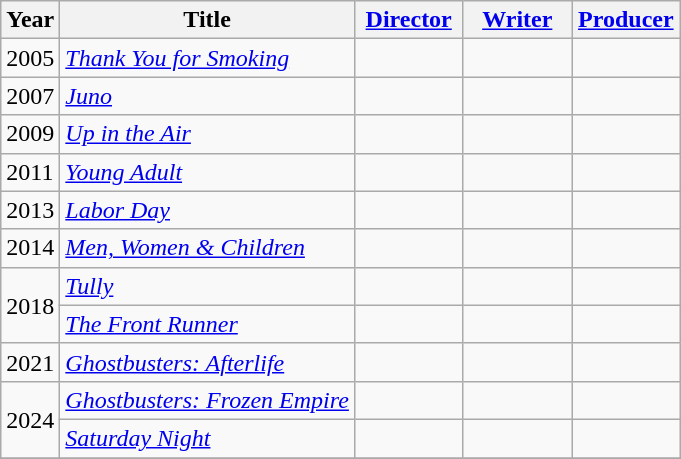<table class="wikitable">
<tr>
<th>Year</th>
<th>Title</th>
<th width="65"><a href='#'>Director</a></th>
<th width="65"><a href='#'>Writer</a></th>
<th width="65"><a href='#'>Producer</a></th>
</tr>
<tr>
<td>2005</td>
<td><em><a href='#'>Thank You for Smoking</a></em></td>
<td></td>
<td></td>
<td></td>
</tr>
<tr>
<td>2007</td>
<td><em><a href='#'>Juno</a></em></td>
<td></td>
<td></td>
<td></td>
</tr>
<tr>
<td>2009</td>
<td><em><a href='#'>Up in the Air</a></em></td>
<td></td>
<td></td>
<td></td>
</tr>
<tr>
<td>2011</td>
<td><em><a href='#'>Young Adult</a></em></td>
<td></td>
<td></td>
<td></td>
</tr>
<tr>
<td>2013</td>
<td><em><a href='#'>Labor Day</a></em></td>
<td></td>
<td></td>
<td></td>
</tr>
<tr>
<td>2014</td>
<td><em><a href='#'>Men, Women & Children</a></em></td>
<td></td>
<td></td>
<td></td>
</tr>
<tr>
<td rowspan="2">2018</td>
<td><em><a href='#'>Tully</a></em></td>
<td></td>
<td></td>
<td></td>
</tr>
<tr>
<td><em><a href='#'>The Front Runner</a></em></td>
<td></td>
<td></td>
<td></td>
</tr>
<tr>
<td>2021</td>
<td><em><a href='#'>Ghostbusters: Afterlife</a></em></td>
<td></td>
<td></td>
<td></td>
</tr>
<tr>
<td rowspan="2">2024</td>
<td><em><a href='#'>Ghostbusters: Frozen Empire</a></em></td>
<td></td>
<td></td>
<td></td>
</tr>
<tr>
<td><em><a href='#'>Saturday Night</a></em></td>
<td></td>
<td></td>
<td></td>
</tr>
<tr>
</tr>
</table>
